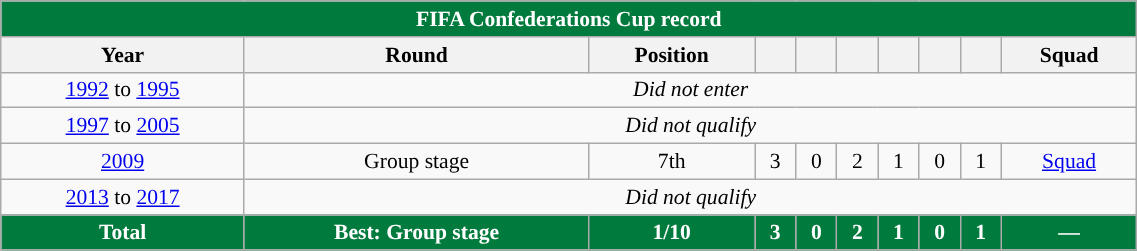<table class="wikitable collapsed" style="font-size:90%; text-align:center;" width="60%">
<tr>
<th colspan=10 style="background: #007A3D; color: #FFFFFF;">FIFA Confederations Cup record</th>
</tr>
<tr>
<th>Year</th>
<th>Round</th>
<th>Position</th>
<th></th>
<th></th>
<th></th>
<th></th>
<th></th>
<th></th>
<th>Squad</th>
</tr>
<tr>
<td> <a href='#'>1992</a> to  <a href='#'>1995</a></td>
<td colspan="10"><em>Did not enter</em></td>
</tr>
<tr>
<td> <a href='#'>1997</a> to  <a href='#'>2005</a></td>
<td colspan="10"><em>Did not qualify</em></td>
</tr>
<tr>
<td> <a href='#'>2009</a></td>
<td>Group stage</td>
<td>7th</td>
<td>3</td>
<td>0</td>
<td>2</td>
<td>1</td>
<td>0</td>
<td>1</td>
<td><a href='#'>Squad</a></td>
</tr>
<tr>
<td> <a href='#'>2013</a> to  <a href='#'>2017</a></td>
<td colspan="10"><em>Did not qualify</em></td>
</tr>
<tr>
<th style="background: #007A3D; color: #FFFFFF;">Total</th>
<th style="background: #007A3D; color: #FFFFFF;">Best: Group stage</th>
<th style="background: #007A3D; color: #FFFFFF;">1/10</th>
<th style="background: #007A3D; color: #FFFFFF;">3</th>
<th style="background: #007A3D; color: #FFFFFF;">0</th>
<th style="background: #007A3D; color: #FFFFFF;">2</th>
<th style="background: #007A3D; color: #FFFFFF;">1</th>
<th style="background: #007A3D; color: #FFFFFF;">0</th>
<th style="background: #007A3D; color: #FFFFFF;">1</th>
<th style="background: #007A3D; color: #FFFFFF;">—</th>
</tr>
</table>
